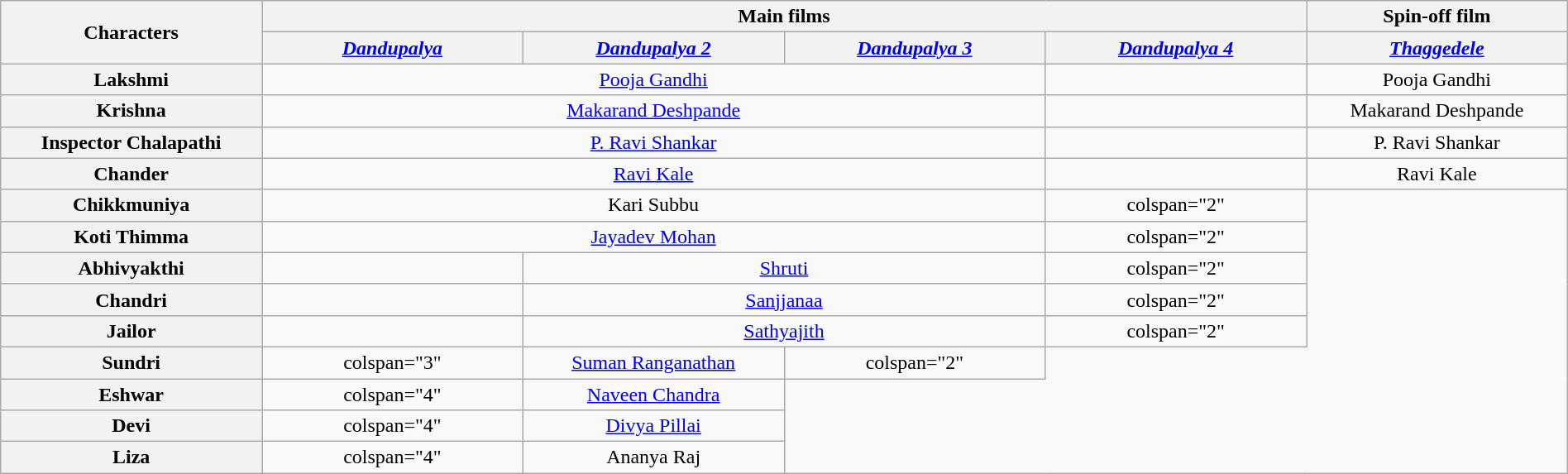<table class="wikitable sortable" style="text-align: center; width: 100%">
<tr>
<th rowspan="2" style="width:10%;">Characters</th>
<th colspan="4">Main films</th>
<th>Spin-off film</th>
</tr>
<tr>
<th style="width:10%;"><em><a href='#'>Dandupalya</a></em></th>
<th style="width:10%;"><em><a href='#'>Dandupalya 2</a></em></th>
<th style="width:10%;"><em><a href='#'>Dandupalya 3</a></em></th>
<th style="width:10%;"><em><a href='#'>Dandupalya 4</a></em></th>
<th style="width:10%;"><em><a href='#'>Thaggedele</a></em></th>
</tr>
<tr>
<th>Lakshmi</th>
<td colspan="3"><a href='#'>Pooja Gandhi</a></td>
<td></td>
<td>Pooja Gandhi</td>
</tr>
<tr>
<th>Krishna</th>
<td colspan="3"><a href='#'>Makarand Deshpande</a></td>
<td></td>
<td>Makarand Deshpande</td>
</tr>
<tr>
<th>Inspector Chalapathi</th>
<td colspan="3"><a href='#'>P. Ravi Shankar</a></td>
<td></td>
<td>P. Ravi Shankar</td>
</tr>
<tr>
<th>Chander</th>
<td colspan="3"><a href='#'>Ravi Kale</a></td>
<td></td>
<td>Ravi Kale</td>
</tr>
<tr>
<th>Chikkmuniya</th>
<td colspan="3">Kari Subbu</td>
<td>colspan="2" </td>
</tr>
<tr>
<th>Koti Thimma</th>
<td colspan="3"><a href='#'>Jayadev Mohan</a></td>
<td>colspan="2" </td>
</tr>
<tr>
<th>Abhivyakthi</th>
<td></td>
<td colspan="2"><a href='#'>Shruti</a></td>
<td>colspan="2" </td>
</tr>
<tr>
<th>Chandri</th>
<td></td>
<td colspan="2"><a href='#'>Sanjjanaa</a></td>
<td>colspan="2" </td>
</tr>
<tr>
<th>Jailor</th>
<td></td>
<td colspan="2"><a href='#'>Sathyajith</a></td>
<td>colspan="2" </td>
</tr>
<tr>
<th>Sundri</th>
<td>colspan="3" </td>
<td><a href='#'>Suman Ranganathan</a></td>
<td>colspan="2" </td>
</tr>
<tr>
<th>Eshwar</th>
<td>colspan="4" </td>
<td><a href='#'>Naveen Chandra</a></td>
</tr>
<tr>
<th>Devi</th>
<td>colspan="4" </td>
<td><a href='#'>Divya Pillai</a></td>
</tr>
<tr>
<th>Liza</th>
<td>colspan="4" </td>
<td>Ananya Raj</td>
</tr>
</table>
